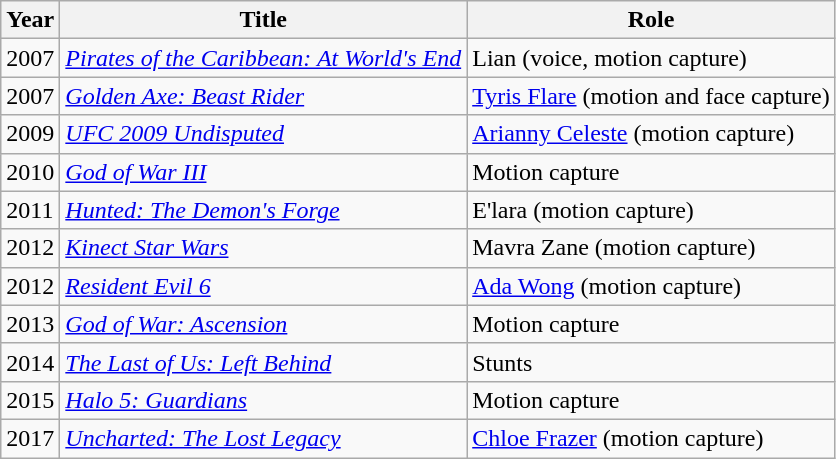<table class = "wikitable sortable">
<tr>
<th>Year</th>
<th>Title</th>
<th>Role</th>
</tr>
<tr>
<td>2007</td>
<td><em><a href='#'>Pirates of the Caribbean: At World's End</a></em></td>
<td>Lian (voice, motion capture)</td>
</tr>
<tr>
<td>2007</td>
<td><em><a href='#'>Golden Axe: Beast Rider</a></em></td>
<td><a href='#'>Tyris Flare</a> (motion and face capture)</td>
</tr>
<tr>
<td>2009</td>
<td><em><a href='#'>UFC 2009 Undisputed</a></em></td>
<td><a href='#'>Arianny Celeste</a> (motion capture)</td>
</tr>
<tr>
<td>2010</td>
<td><em><a href='#'>God of War III</a></em></td>
<td>Motion capture</td>
</tr>
<tr>
<td>2011</td>
<td><em><a href='#'>Hunted: The Demon's Forge</a></em></td>
<td>E'lara  (motion capture)</td>
</tr>
<tr>
<td>2012</td>
<td><em><a href='#'>Kinect Star Wars</a></em></td>
<td>Mavra Zane (motion capture)</td>
</tr>
<tr>
<td>2012</td>
<td><em><a href='#'>Resident Evil 6</a></em></td>
<td><a href='#'>Ada Wong</a> (motion capture)</td>
</tr>
<tr>
<td>2013</td>
<td><em><a href='#'>God of War: Ascension</a></em></td>
<td>Motion capture</td>
</tr>
<tr>
<td>2014</td>
<td><em><a href='#'>The Last of Us: Left Behind</a></em></td>
<td>Stunts</td>
</tr>
<tr>
<td>2015</td>
<td><em><a href='#'>Halo 5: Guardians</a></em></td>
<td>Motion capture</td>
</tr>
<tr>
<td>2017</td>
<td><em><a href='#'>Uncharted: The Lost Legacy</a></em></td>
<td><a href='#'>Chloe Frazer</a> (motion capture)</td>
</tr>
</table>
